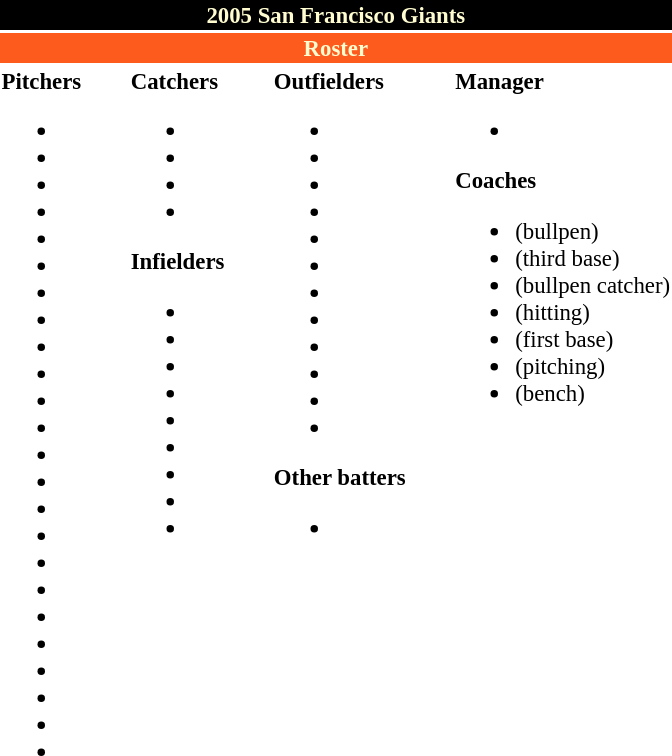<table class="toccolours" style="font-size: 95%;">
<tr>
<th colspan="10" style="background-color: black; color: #FFFDD0; text-align: center;">2005 San Francisco Giants</th>
</tr>
<tr>
<td colspan="10" style="background-color: #fd5a1e; color: #FFFDD0; text-align: center;"><strong>Roster</strong></td>
</tr>
<tr>
<td valign="top"><strong>Pitchers</strong><br><ul><li></li><li></li><li></li><li></li><li></li><li></li><li></li><li></li><li></li><li></li><li></li><li></li><li></li><li></li><li></li><li></li><li></li><li></li><li></li><li></li><li></li><li></li><li></li><li></li></ul></td>
<td width="25px"></td>
<td valign="top"><strong>Catchers</strong><br><ul><li></li><li></li><li></li><li></li></ul><strong>Infielders</strong><ul><li></li><li></li><li></li><li></li><li></li><li></li><li></li><li></li><li></li></ul></td>
<td width="25px"></td>
<td valign="top"><strong>Outfielders</strong><br><ul><li></li><li></li><li></li><li></li><li></li><li></li><li></li><li></li><li></li><li></li><li></li><li></li></ul><strong>Other batters</strong><ul><li></li></ul></td>
<td width="25px"></td>
<td valign="top"><strong>Manager</strong><br><ul><li></li></ul><strong>Coaches</strong><ul><li> (bullpen)</li><li> (third base)</li><li> (bullpen catcher)</li><li> (hitting)</li><li> (first base)</li><li> (pitching)</li><li> (bench)</li></ul></td>
</tr>
<tr>
</tr>
</table>
